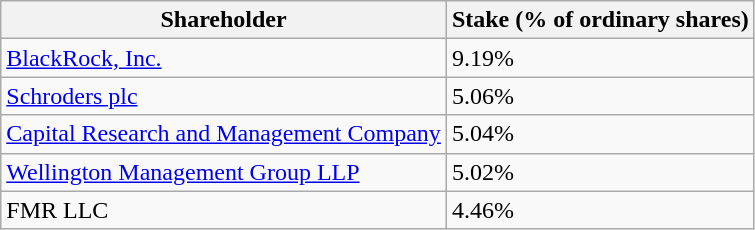<table class="wikitable">
<tr>
<th>Shareholder</th>
<th>Stake (% of ordinary shares)</th>
</tr>
<tr>
<td><a href='#'>BlackRock, Inc.</a></td>
<td>9.19%</td>
</tr>
<tr>
<td><a href='#'>Schroders plc</a></td>
<td>5.06%</td>
</tr>
<tr>
<td><a href='#'>Capital Research and Management Company</a></td>
<td>5.04%</td>
</tr>
<tr>
<td><a href='#'>Wellington Management Group LLP</a></td>
<td>5.02%</td>
</tr>
<tr>
<td>FMR LLC</td>
<td>4.46%</td>
</tr>
</table>
